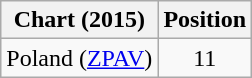<table class="wikitable sortable plainrowheaders" style="text-align:center;">
<tr>
<th>Chart (2015)</th>
<th>Position</th>
</tr>
<tr>
<td>Poland (<a href='#'>ZPAV</a>)</td>
<td align=center>11</td>
</tr>
</table>
